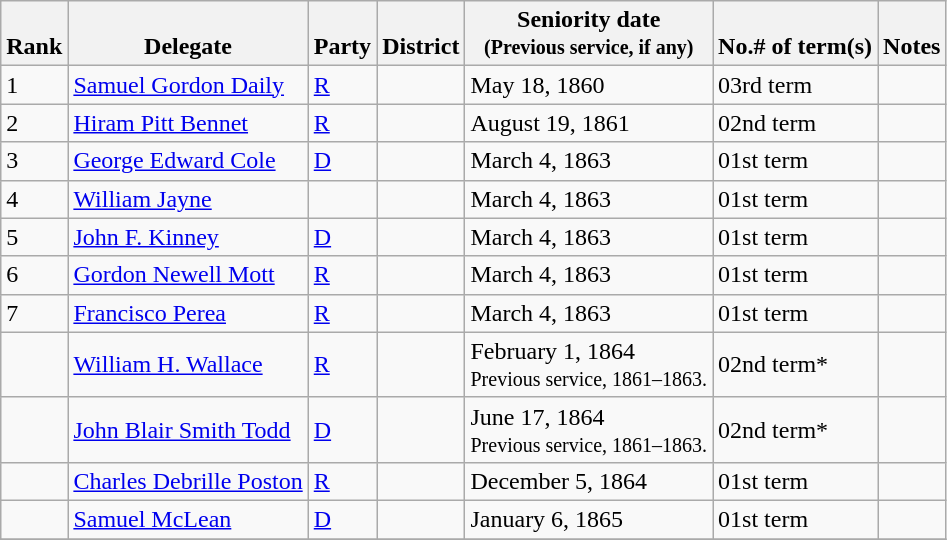<table class="wikitable sortable">
<tr valign=bottom>
<th>Rank</th>
<th>Delegate</th>
<th>Party</th>
<th>District</th>
<th>Seniority date<br><small>(Previous service, if any)</small><br></th>
<th>No.# of term(s)</th>
<th>Notes</th>
</tr>
<tr>
<td>1</td>
<td><a href='#'>Samuel Gordon Daily</a></td>
<td><a href='#'>R</a></td>
<td></td>
<td>May 18, 1860</td>
<td>03rd term</td>
<td></td>
</tr>
<tr>
<td>2</td>
<td><a href='#'>Hiram Pitt Bennet</a></td>
<td><a href='#'>R</a></td>
<td></td>
<td>August 19, 1861</td>
<td>02nd term</td>
<td></td>
</tr>
<tr>
<td>3</td>
<td><a href='#'>George Edward Cole</a></td>
<td><a href='#'>D</a></td>
<td></td>
<td>March 4, 1863</td>
<td>01st term</td>
<td></td>
</tr>
<tr>
<td>4</td>
<td><a href='#'>William Jayne</a></td>
<td></td>
<td></td>
<td>March 4, 1863</td>
<td>01st term</td>
<td></td>
</tr>
<tr>
<td>5</td>
<td><a href='#'>John F. Kinney</a></td>
<td><a href='#'>D</a></td>
<td></td>
<td>March 4, 1863</td>
<td>01st term</td>
<td></td>
</tr>
<tr>
<td>6</td>
<td><a href='#'>Gordon Newell Mott</a></td>
<td><a href='#'>R</a></td>
<td></td>
<td>March 4, 1863</td>
<td>01st term</td>
<td></td>
</tr>
<tr>
<td>7</td>
<td><a href='#'>Francisco Perea</a></td>
<td><a href='#'>R</a></td>
<td></td>
<td>March 4, 1863</td>
<td>01st term</td>
<td></td>
</tr>
<tr>
<td></td>
<td><a href='#'>William H. Wallace</a></td>
<td><a href='#'>R</a></td>
<td></td>
<td>February 1, 1864<br><small>Previous service, 1861–1863. </small></td>
<td>02nd term*</td>
<td></td>
</tr>
<tr>
<td></td>
<td><a href='#'>John Blair Smith Todd</a></td>
<td><a href='#'>D</a></td>
<td></td>
<td>June 17, 1864<br><small>Previous service, 1861–1863. </small></td>
<td>02nd term*</td>
<td></td>
</tr>
<tr>
<td></td>
<td><a href='#'>Charles Debrille Poston</a></td>
<td><a href='#'>R</a></td>
<td></td>
<td>December 5, 1864</td>
<td>01st term</td>
<td></td>
</tr>
<tr>
<td></td>
<td><a href='#'>Samuel McLean</a></td>
<td><a href='#'>D</a></td>
<td></td>
<td>January 6, 1865</td>
<td>01st term</td>
<td></td>
</tr>
<tr>
</tr>
</table>
